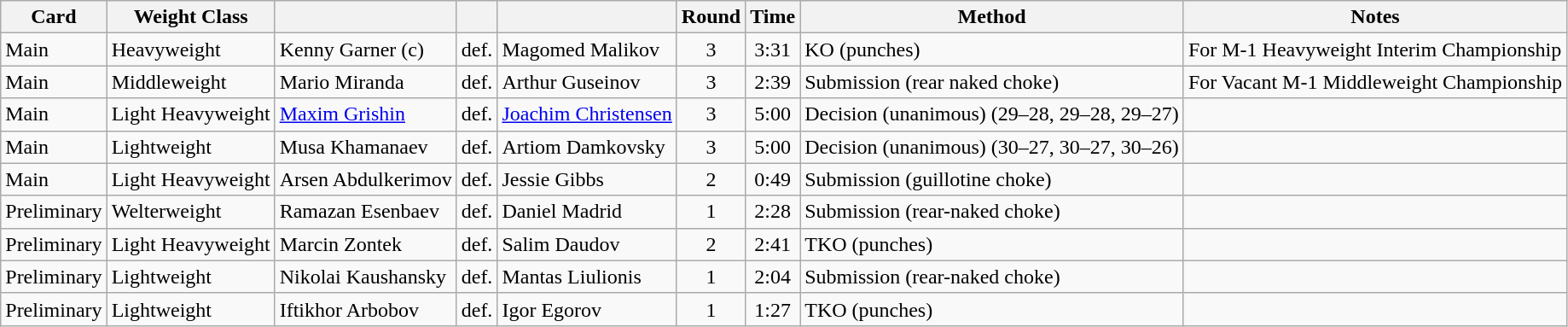<table class="wikitable">
<tr>
<th>Card</th>
<th>Weight Class</th>
<th></th>
<th></th>
<th></th>
<th>Round</th>
<th>Time</th>
<th>Method</th>
<th>Notes</th>
</tr>
<tr>
<td>Main</td>
<td>Heavyweight</td>
<td> Kenny Garner (c)</td>
<td>def.</td>
<td> Magomed Malikov</td>
<td align=center>3</td>
<td align=center>3:31</td>
<td>KO (punches)</td>
<td>For M-1 Heavyweight Interim Championship</td>
</tr>
<tr>
<td>Main</td>
<td>Middleweight</td>
<td> Mario Miranda</td>
<td>def.</td>
<td> Arthur Guseinov</td>
<td align=center>3</td>
<td align=center>2:39</td>
<td>Submission (rear naked choke)</td>
<td>For Vacant M-1 Middleweight Championship</td>
</tr>
<tr>
<td>Main</td>
<td>Light Heavyweight</td>
<td> <a href='#'>Maxim Grishin</a></td>
<td>def.</td>
<td> <a href='#'>Joachim Christensen</a></td>
<td align=center>3</td>
<td align=center>5:00</td>
<td>Decision (unanimous) (29–28, 29–28, 29–27)</td>
<td></td>
</tr>
<tr>
<td>Main</td>
<td>Lightweight</td>
<td> Musa Khamanaev</td>
<td>def.</td>
<td> Artiom Damkovsky</td>
<td align=center>3</td>
<td align=center>5:00</td>
<td>Decision (unanimous) (30–27, 30–27, 30–26)</td>
<td></td>
</tr>
<tr>
<td>Main</td>
<td>Light Heavyweight</td>
<td> Arsen Abdulkerimov</td>
<td>def.</td>
<td> Jessie Gibbs</td>
<td align=center>2</td>
<td align=center>0:49</td>
<td>Submission (guillotine choke)</td>
<td></td>
</tr>
<tr>
<td>Preliminary</td>
<td>Welterweight</td>
<td> Ramazan Esenbaev</td>
<td>def.</td>
<td> Daniel Madrid</td>
<td align=center>1</td>
<td align=center>2:28</td>
<td>Submission (rear-naked choke)</td>
<td></td>
</tr>
<tr>
<td>Preliminary</td>
<td>Light Heavyweight</td>
<td> Marcin Zontek</td>
<td>def.</td>
<td> Salim Daudov</td>
<td align=center>2</td>
<td align=center>2:41</td>
<td>TKO (punches)</td>
<td></td>
</tr>
<tr>
<td>Preliminary</td>
<td>Lightweight</td>
<td> Nikolai Kaushansky</td>
<td>def.</td>
<td> Mantas Liulionis</td>
<td align=center>1</td>
<td align=center>2:04</td>
<td>Submission (rear-naked choke)</td>
<td></td>
</tr>
<tr>
<td>Preliminary</td>
<td>Lightweight</td>
<td> Iftikhor Arbobov</td>
<td>def.</td>
<td> Igor Egorov</td>
<td align=center>1</td>
<td align=center>1:27</td>
<td>TKO (punches)</td>
<td></td>
</tr>
</table>
